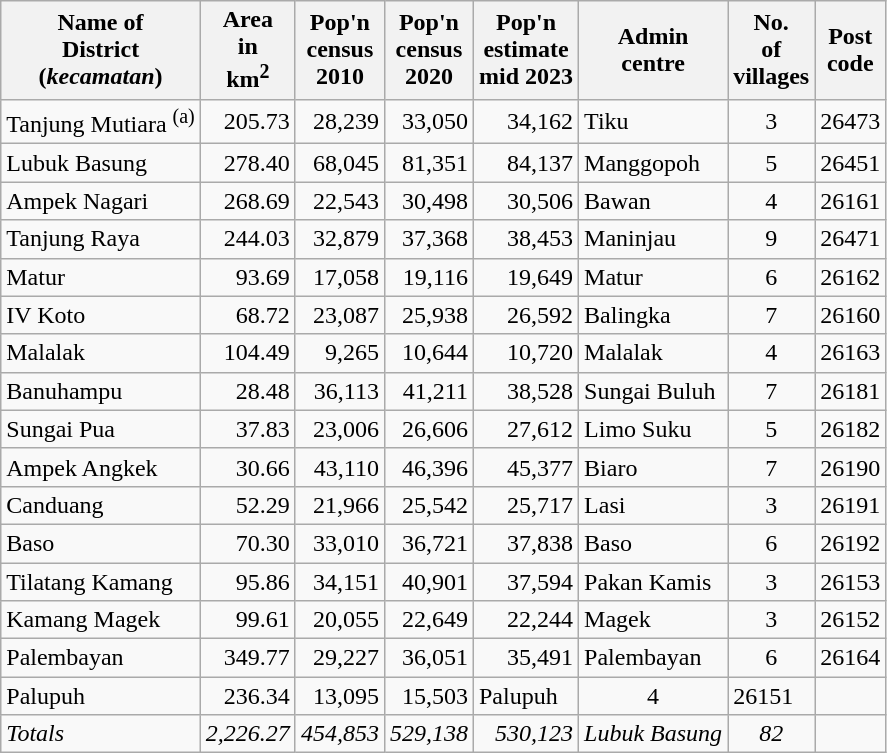<table class="sortable wikitable">
<tr>
<th>Name of<br>District<br>(<em>kecamatan</em>)</th>
<th>Area<br>in <br>km<sup>2</sup></th>
<th>Pop'n<br>census<br>2010</th>
<th>Pop'n<br>census<br>2020</th>
<th>Pop'n<br>estimate<br>mid 2023</th>
<th>Admin<br>centre</th>
<th>No.<br>of<br>villages</th>
<th>Post<br>code</th>
</tr>
<tr>
<td>Tanjung Mutiara <sup>(a)</sup></td>
<td align="right">205.73</td>
<td align="right">28,239</td>
<td align="right">33,050</td>
<td align="right">34,162</td>
<td>Tiku</td>
<td align="center">3</td>
<td>26473</td>
</tr>
<tr>
<td>Lubuk Basung</td>
<td align="right">278.40</td>
<td align="right">68,045</td>
<td align="right">81,351</td>
<td align="right">84,137</td>
<td>Manggopoh</td>
<td align="center">5</td>
<td>26451</td>
</tr>
<tr>
<td>Ampek Nagari</td>
<td align="right">268.69</td>
<td align="right">22,543</td>
<td align="right">30,498</td>
<td align="right">30,506</td>
<td>Bawan</td>
<td align="center">4</td>
<td>26161</td>
</tr>
<tr>
<td>Tanjung Raya</td>
<td align="right">244.03</td>
<td align="right">32,879</td>
<td align="right">37,368</td>
<td align="right">38,453</td>
<td>Maninjau</td>
<td align="center">9</td>
<td>26471</td>
</tr>
<tr>
<td>Matur</td>
<td align="right">93.69</td>
<td align="right">17,058</td>
<td align="right">19,116</td>
<td align="right">19,649</td>
<td>Matur</td>
<td align="center">6</td>
<td>26162</td>
</tr>
<tr>
<td>IV Koto</td>
<td align="right">68.72</td>
<td align="right">23,087</td>
<td align="right">25,938</td>
<td align="right">26,592</td>
<td>Balingka</td>
<td align="center">7</td>
<td>26160</td>
</tr>
<tr>
<td>Malalak</td>
<td align="right">104.49</td>
<td align="right">9,265</td>
<td align="right">10,644</td>
<td align="right">10,720</td>
<td>Malalak</td>
<td align="center">4</td>
<td>26163</td>
</tr>
<tr>
<td>Banuhampu</td>
<td align="right">28.48</td>
<td align="right">36,113</td>
<td align="right">41,211</td>
<td align="right">38,528</td>
<td>Sungai Buluh</td>
<td align="center">7</td>
<td>26181</td>
</tr>
<tr>
<td>Sungai Pua</td>
<td align="right">37.83</td>
<td align="right">23,006</td>
<td align="right">26,606</td>
<td align="right">27,612</td>
<td>Limo Suku</td>
<td align="center">5</td>
<td>26182</td>
</tr>
<tr>
<td>Ampek Angkek</td>
<td align="right">30.66</td>
<td align="right">43,110</td>
<td align="right">46,396</td>
<td align="right">45,377</td>
<td>Biaro</td>
<td align="center">7</td>
<td>26190</td>
</tr>
<tr>
<td>Canduang</td>
<td align="right">52.29</td>
<td align="right">21,966</td>
<td align="right">25,542</td>
<td align="right">25,717</td>
<td>Lasi</td>
<td align="center">3</td>
<td>26191</td>
</tr>
<tr>
<td>Baso</td>
<td align="right">70.30</td>
<td align="right">33,010</td>
<td align="right">36,721</td>
<td align="right">37,838</td>
<td>Baso</td>
<td align="center">6</td>
<td>26192</td>
</tr>
<tr>
<td>Tilatang Kamang</td>
<td align="right">95.86</td>
<td align="right">34,151</td>
<td align="right">40,901</td>
<td align="right">37,594</td>
<td>Pakan Kamis</td>
<td align="center">3</td>
<td>26153</td>
</tr>
<tr>
<td>Kamang Magek</td>
<td align="right">99.61</td>
<td align="right">20,055</td>
<td align="right">22,649</td>
<td align="right">22,244</td>
<td>Magek</td>
<td align="center">3</td>
<td>26152</td>
</tr>
<tr>
<td>Palembayan</td>
<td align="right">349.77</td>
<td align="right">29,227</td>
<td align="right">36,051</td>
<td align="right">35,491</td>
<td>Palembayan</td>
<td align="center">6</td>
<td>26164</td>
</tr>
<tr>
<td>Palupuh</td>
<td align="right">236.34</td>
<td align="right">13,095</td>
<td align="right">15,503</td>
<td>Palupuh</td>
<td align="center">4</td>
<td>26151</td>
</tr>
<tr>
<td><em>Totals</em></td>
<td align="right"><em>2,226.27</em></td>
<td align="right"><em>454,853</em></td>
<td align="right"><em>529,138</em></td>
<td align="right"><em>530,123</em></td>
<td><em>Lubuk Basung</em></td>
<td align="center"><em>82</em></td>
<td></td>
</tr>
</table>
